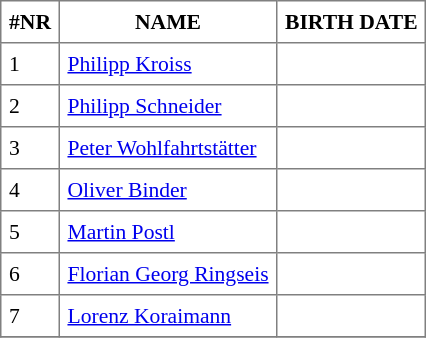<table border="1" cellspacing="2" cellpadding="5" style="border-collapse: collapse; font-size: 90%;">
<tr style="background:#coc;">
<th>#NR</th>
<th style="text-align=left; width=16em;">NAME</th>
<th style="text-align=left; width=16em;">BIRTH DATE</th>
</tr>
<tr>
<td style="text-align=center;">1</td>
<td><a href='#'>Philipp Kroiss</a></td>
<td align="center"></td>
</tr>
<tr>
<td style="text-align=center;">2</td>
<td><a href='#'>Philipp Schneider</a></td>
<td align="center"></td>
</tr>
<tr>
<td style="text-align=center;">3</td>
<td><a href='#'>Peter Wohlfahrtstätter</a></td>
<td align="center"></td>
</tr>
<tr>
<td style="text-align=center;">4</td>
<td><a href='#'>Oliver Binder</a></td>
<td align="center"></td>
</tr>
<tr>
<td style="text-align=center;">5</td>
<td><a href='#'>Martin Postl</a></td>
<td align="center"></td>
</tr>
<tr>
<td style="text-align=center;">6</td>
<td><a href='#'>Florian Georg Ringseis</a></td>
<td align="center"></td>
</tr>
<tr>
<td style="text-align=center;">7</td>
<td><a href='#'>Lorenz Koraimann</a></td>
<td align="center"></td>
</tr>
<tr>
</tr>
</table>
